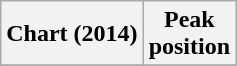<table class="wikitable sortable plainrowheaders" style="text-align:center">
<tr>
<th scope="col">Chart (2014)</th>
<th scope="col">Peak<br>position</th>
</tr>
<tr>
</tr>
</table>
